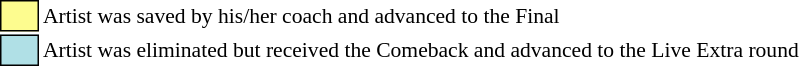<table class="toccolours" style="font-size: 90%; white-space: nowrap;">
<tr>
<td style="background:#fdfc8f; border:1px solid black;">      </td>
<td style="padding-right: 8px">Artist was saved by his/her coach and advanced to the Final</td>
</tr>
<tr>
<td style="background-color:#B0E0E6; border: 1px solid black">      </td>
<td>Artist was eliminated but received the Comeback and advanced to the Live Extra round</td>
</tr>
</table>
